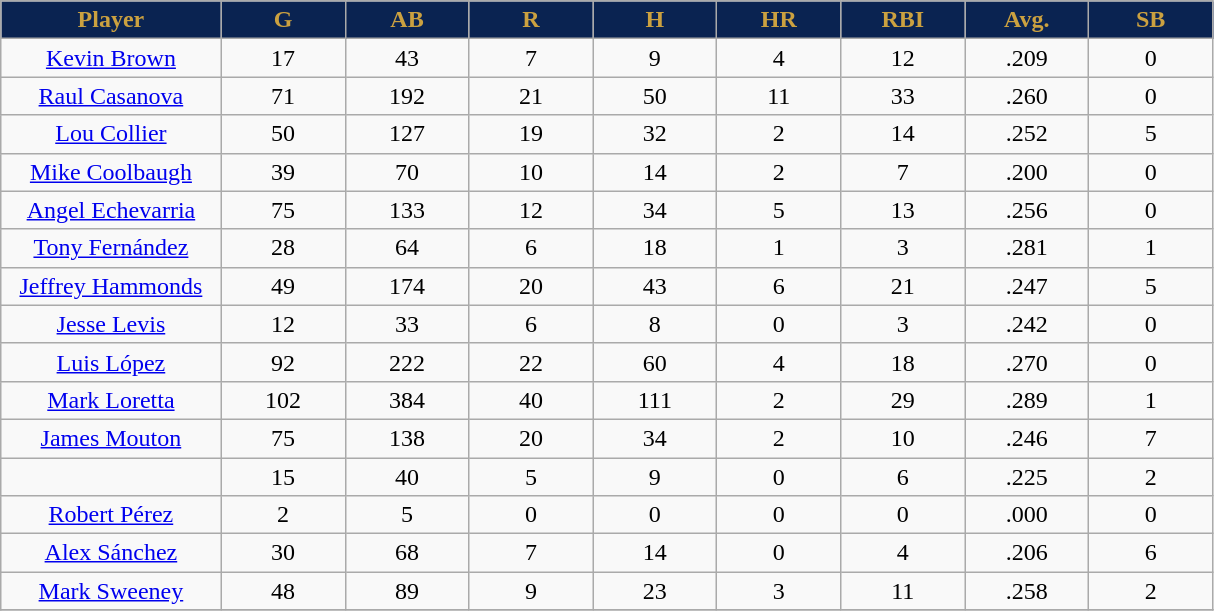<table class="wikitable sortable">
<tr>
<th style=" background:#0a2351; color:#CBA140;" width="16%">Player</th>
<th style=" background:#0a2351; color:#CBA140;" width="9%">G</th>
<th style=" background:#0a2351; color:#CBA140;" width="9%">AB</th>
<th style=" background:#0a2351; color:#CBA140;" width="9%">R</th>
<th style=" background:#0a2351; color:#CBA140;" width="9%">H</th>
<th style=" background:#0a2351; color:#CBA140;" width="9%">HR</th>
<th style=" background:#0a2351; color:#CBA140;" width="9%">RBI</th>
<th style=" background:#0a2351; color:#CBA140;" width="9%">Avg.</th>
<th style=" background:#0a2351; color:#CBA140;" width="9%">SB</th>
</tr>
<tr align="center">
<td><a href='#'>Kevin Brown</a></td>
<td>17</td>
<td>43</td>
<td>7</td>
<td>9</td>
<td>4</td>
<td>12</td>
<td>.209</td>
<td>0</td>
</tr>
<tr align=center>
<td><a href='#'>Raul Casanova</a></td>
<td>71</td>
<td>192</td>
<td>21</td>
<td>50</td>
<td>11</td>
<td>33</td>
<td>.260</td>
<td>0</td>
</tr>
<tr align="center">
<td><a href='#'>Lou Collier</a></td>
<td>50</td>
<td>127</td>
<td>19</td>
<td>32</td>
<td>2</td>
<td>14</td>
<td>.252</td>
<td>5</td>
</tr>
<tr align="center">
<td><a href='#'>Mike Coolbaugh</a></td>
<td>39</td>
<td>70</td>
<td>10</td>
<td>14</td>
<td>2</td>
<td>7</td>
<td>.200</td>
<td>0</td>
</tr>
<tr align="center">
<td><a href='#'>Angel Echevarria</a></td>
<td>75</td>
<td>133</td>
<td>12</td>
<td>34</td>
<td>5</td>
<td>13</td>
<td>.256</td>
<td>0</td>
</tr>
<tr align="center">
<td><a href='#'>Tony Fernández</a></td>
<td>28</td>
<td>64</td>
<td>6</td>
<td>18</td>
<td>1</td>
<td>3</td>
<td>.281</td>
<td>1</td>
</tr>
<tr align="center">
<td><a href='#'>Jeffrey Hammonds</a></td>
<td>49</td>
<td>174</td>
<td>20</td>
<td>43</td>
<td>6</td>
<td>21</td>
<td>.247</td>
<td>5</td>
</tr>
<tr align="center">
<td><a href='#'>Jesse Levis</a></td>
<td>12</td>
<td>33</td>
<td>6</td>
<td>8</td>
<td>0</td>
<td>3</td>
<td>.242</td>
<td>0</td>
</tr>
<tr align=center>
<td><a href='#'>Luis López</a></td>
<td>92</td>
<td>222</td>
<td>22</td>
<td>60</td>
<td>4</td>
<td>18</td>
<td>.270</td>
<td>0</td>
</tr>
<tr align="center">
<td><a href='#'>Mark Loretta</a></td>
<td>102</td>
<td>384</td>
<td>40</td>
<td>111</td>
<td>2</td>
<td>29</td>
<td>.289</td>
<td>1</td>
</tr>
<tr align="center">
<td><a href='#'>James Mouton</a></td>
<td>75</td>
<td>138</td>
<td>20</td>
<td>34</td>
<td>2</td>
<td>10</td>
<td>.246</td>
<td>7</td>
</tr>
<tr align="center">
<td></td>
<td>15</td>
<td>40</td>
<td>5</td>
<td>9</td>
<td>0</td>
<td>6</td>
<td>.225</td>
<td>2</td>
</tr>
<tr align="center">
<td><a href='#'>Robert Pérez</a></td>
<td>2</td>
<td>5</td>
<td>0</td>
<td>0</td>
<td>0</td>
<td>0</td>
<td>.000</td>
<td>0</td>
</tr>
<tr align=center>
<td><a href='#'>Alex Sánchez</a></td>
<td>30</td>
<td>68</td>
<td>7</td>
<td>14</td>
<td>0</td>
<td>4</td>
<td>.206</td>
<td>6</td>
</tr>
<tr align=center>
<td><a href='#'>Mark Sweeney</a></td>
<td>48</td>
<td>89</td>
<td>9</td>
<td>23</td>
<td>3</td>
<td>11</td>
<td>.258</td>
<td>2</td>
</tr>
<tr align="center">
</tr>
</table>
